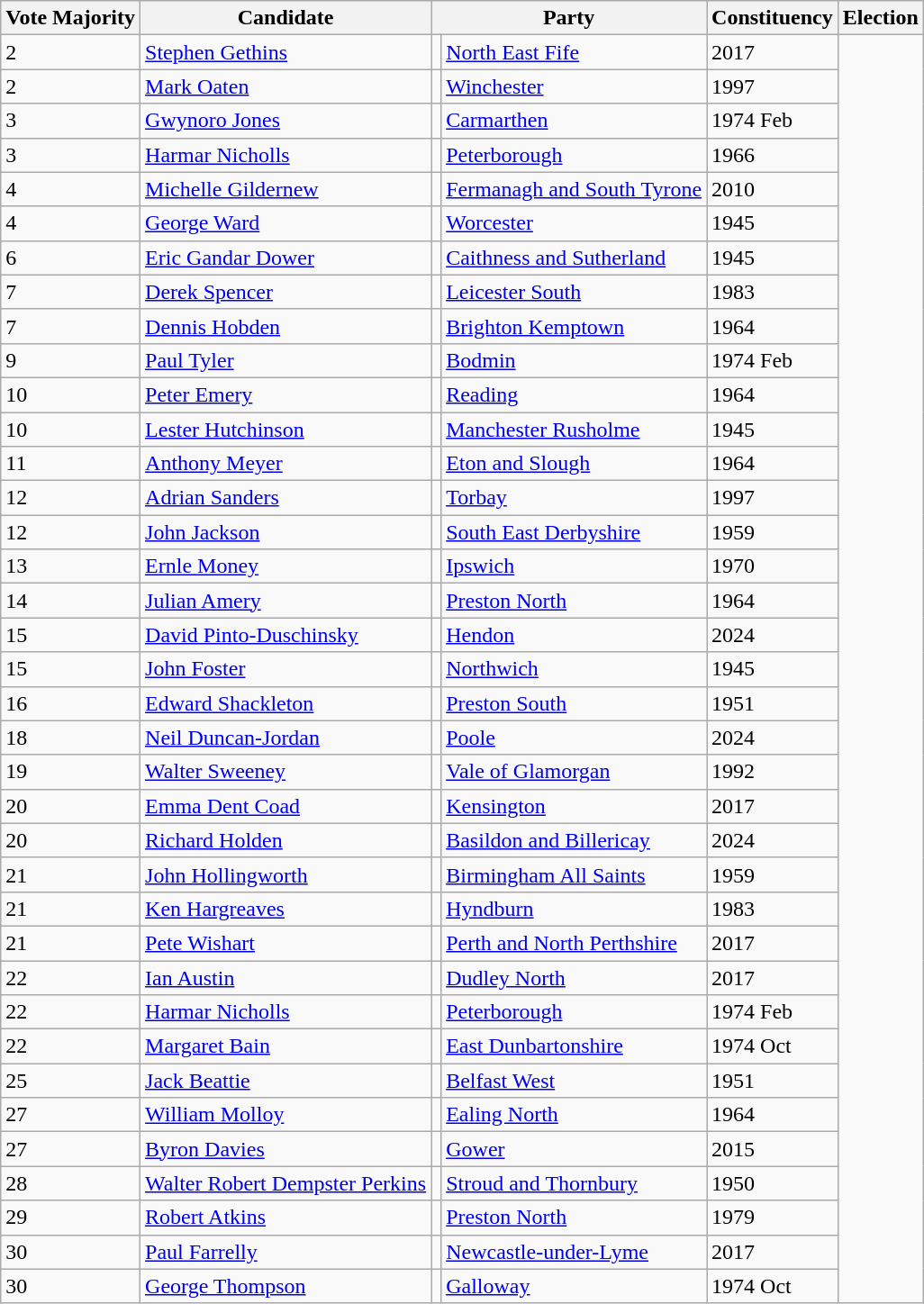<table class="wikitable sortable">
<tr>
<th>Vote Majority</th>
<th>Candidate</th>
<th colspan="2">Party</th>
<th>Constituency</th>
<th>Election</th>
</tr>
<tr>
<td>2</td>
<td rowspan="1" scope="row" style="text-align: left;"><a href='#'>Stephen Gethins</a></td>
<td></td>
<td rowspan="1"><a href='#'>North East Fife</a></td>
<td>2017</td>
</tr>
<tr>
<td>2</td>
<td><a href='#'>Mark Oaten</a></td>
<td></td>
<td rowspan="1" scope="row" style="text-align: left;"><a href='#'>Winchester</a></td>
<td rowspan="1" scope="row" style="text-align: left;">1997</td>
</tr>
<tr>
<td>3</td>
<td><a href='#'>Gwynoro Jones</a></td>
<td></td>
<td rowspan="1" scope="row" style="text-align: left;"><a href='#'>Carmarthen</a></td>
<td rowspan="1" scope="row" style="text-align: left;">1974 Feb</td>
</tr>
<tr>
<td>3</td>
<td><a href='#'>Harmar Nicholls</a></td>
<td></td>
<td rowspan="1"><a href='#'>Peterborough</a></td>
<td>1966</td>
</tr>
<tr>
<td>4</td>
<td><a href='#'>Michelle Gildernew</a></td>
<td></td>
<td rowspan="1"><a href='#'>Fermanagh and South Tyrone</a></td>
<td>2010</td>
</tr>
<tr>
<td>4</td>
<td><a href='#'>George Ward</a></td>
<td></td>
<td rowspan="1"><a href='#'>Worcester</a></td>
<td>1945</td>
</tr>
<tr>
<td>6</td>
<td><a href='#'>Eric Gandar Dower</a></td>
<td></td>
<td><a href='#'>Caithness and Sutherland</a></td>
<td>1945</td>
</tr>
<tr>
<td>7</td>
<td><a href='#'>Derek Spencer</a></td>
<td></td>
<td rowspan="1"><a href='#'>Leicester South</a></td>
<td>1983</td>
</tr>
<tr>
<td>7</td>
<td><a href='#'>Dennis Hobden</a></td>
<td></td>
<td rowspan="1"><a href='#'>Brighton Kemptown</a></td>
<td>1964</td>
</tr>
<tr>
<td>9</td>
<td><a href='#'>Paul Tyler</a></td>
<td></td>
<td rowspan="1"><a href='#'>Bodmin</a></td>
<td>1974 Feb</td>
</tr>
<tr>
<td>10</td>
<td><a href='#'>Peter Emery</a></td>
<td></td>
<td rowspan="1"><a href='#'>Reading</a></td>
<td>1964</td>
</tr>
<tr>
<td>10</td>
<td><a href='#'>Lester Hutchinson</a></td>
<td></td>
<td rowspan="1"><a href='#'>Manchester Rusholme</a></td>
<td>1945</td>
</tr>
<tr>
<td>11</td>
<td><a href='#'>Anthony Meyer</a></td>
<td></td>
<td rowspan="1"><a href='#'>Eton and Slough</a></td>
<td>1964</td>
</tr>
<tr>
<td>12</td>
<td><a href='#'>Adrian Sanders</a></td>
<td></td>
<td rowspan="1"><a href='#'>Torbay</a></td>
<td>1997</td>
</tr>
<tr>
<td>12</td>
<td><a href='#'>John Jackson</a></td>
<td></td>
<td rowspan="1"><a href='#'>South East Derbyshire</a></td>
<td>1959</td>
</tr>
<tr>
<td>13</td>
<td><a href='#'>Ernle Money</a></td>
<td></td>
<td rowspan="1"><a href='#'>Ipswich</a></td>
<td>1970</td>
</tr>
<tr>
<td>14</td>
<td><a href='#'>Julian Amery</a></td>
<td></td>
<td rowspan="1"><a href='#'>Preston North</a></td>
<td>1964</td>
</tr>
<tr>
<td>15</td>
<td><a href='#'>David Pinto-Duschinsky</a></td>
<td></td>
<td rowspan="1"><a href='#'>Hendon</a></td>
<td>2024</td>
</tr>
<tr>
<td>15</td>
<td><a href='#'>John Foster</a></td>
<td></td>
<td rowspan="1"><a href='#'>Northwich</a></td>
<td>1945</td>
</tr>
<tr>
<td>16</td>
<td><a href='#'>Edward Shackleton</a></td>
<td></td>
<td rowspan="1"><a href='#'>Preston South</a></td>
<td>1951</td>
</tr>
<tr>
<td>18</td>
<td><a href='#'>Neil Duncan-Jordan</a></td>
<td></td>
<td rowspan="1"><a href='#'>Poole</a></td>
<td>2024</td>
</tr>
<tr>
<td>19</td>
<td><a href='#'>Walter Sweeney</a></td>
<td></td>
<td rowspan="1"><a href='#'>Vale of Glamorgan</a></td>
<td>1992</td>
</tr>
<tr>
<td>20</td>
<td><a href='#'>Emma Dent Coad</a></td>
<td></td>
<td rowspan="1"><a href='#'>Kensington</a></td>
<td>2017</td>
</tr>
<tr>
<td>20</td>
<td><a href='#'>Richard Holden</a></td>
<td></td>
<td rowspan="1"><a href='#'>Basildon and Billericay</a></td>
<td>2024</td>
</tr>
<tr>
<td>21</td>
<td><a href='#'>John Hollingworth</a></td>
<td></td>
<td rowspan="1"><a href='#'>Birmingham All Saints</a></td>
<td>1959</td>
</tr>
<tr>
<td>21</td>
<td><a href='#'>Ken Hargreaves</a></td>
<td></td>
<td rowspan="1"><a href='#'>Hyndburn</a></td>
<td>1983</td>
</tr>
<tr>
<td>21</td>
<td><a href='#'>Pete Wishart</a></td>
<td></td>
<td rowspan="1"><a href='#'>Perth and North Perthshire</a></td>
<td>2017</td>
</tr>
<tr>
<td>22</td>
<td><a href='#'>Ian Austin</a></td>
<td></td>
<td rowspan="1"><a href='#'>Dudley North</a></td>
<td>2017</td>
</tr>
<tr>
<td>22</td>
<td><a href='#'>Harmar Nicholls</a></td>
<td></td>
<td rowspan="1"><a href='#'>Peterborough</a></td>
<td>1974 Feb</td>
</tr>
<tr>
<td>22</td>
<td><a href='#'>Margaret Bain</a></td>
<td></td>
<td rowspan="1"><a href='#'>East Dunbartonshire</a></td>
<td>1974 Oct</td>
</tr>
<tr>
<td>25</td>
<td><a href='#'>Jack Beattie</a></td>
<td></td>
<td><a href='#'>Belfast West</a></td>
<td>1951</td>
</tr>
<tr>
<td>27</td>
<td><a href='#'>William Molloy</a></td>
<td></td>
<td rowspan="1"><a href='#'>Ealing North</a></td>
<td>1964</td>
</tr>
<tr>
<td>27</td>
<td><a href='#'>Byron Davies</a></td>
<td></td>
<td rowspan="1"><a href='#'>Gower</a></td>
<td>2015</td>
</tr>
<tr>
<td>28</td>
<td><a href='#'>Walter Robert Dempster Perkins</a></td>
<td></td>
<td rowspan="1"><a href='#'>Stroud and Thornbury</a></td>
<td>1950</td>
</tr>
<tr>
<td>29</td>
<td><a href='#'>Robert Atkins</a></td>
<td></td>
<td rowspan="1"><a href='#'>Preston North</a></td>
<td>1979</td>
</tr>
<tr>
<td>30</td>
<td><a href='#'>Paul Farrelly</a></td>
<td></td>
<td rowspan="1"><a href='#'>Newcastle-under-Lyme</a></td>
<td>2017</td>
</tr>
<tr>
<td>30</td>
<td><a href='#'>George Thompson</a></td>
<td></td>
<td rowspan="1"><a href='#'>Galloway</a></td>
<td>1974 Oct</td>
</tr>
</table>
